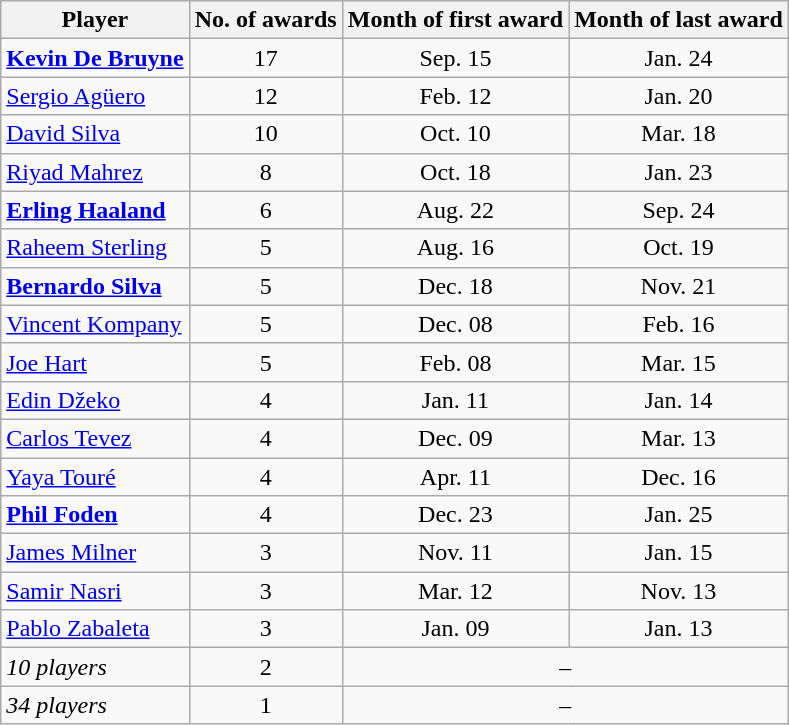<table class="wikitable">
<tr>
<th>Player</th>
<th>No. of awards</th>
<th>Month of first award</th>
<th>Month of last award</th>
</tr>
<tr>
<td> <strong><a href='#'>Kevin De Bruyne</a></strong></td>
<td style="text-align:center;">17</td>
<td style="text-align:center;">Sep. 15</td>
<td style="text-align:center;">Jan. 24</td>
</tr>
<tr>
<td> <a href='#'>Sergio Agüero</a></td>
<td style="text-align:center;">12</td>
<td style="text-align:center;">Feb. 12</td>
<td style="text-align:center;">Jan. 20</td>
</tr>
<tr>
<td> <a href='#'>David Silva</a></td>
<td style="text-align:center;">10</td>
<td style="text-align:center;">Oct. 10</td>
<td style="text-align:center;">Mar. 18</td>
</tr>
<tr>
<td> <a href='#'>Riyad Mahrez</a></td>
<td style="text-align:center;">8</td>
<td style="text-align:center;">Oct. 18</td>
<td style="text-align:center;">Jan. 23</td>
</tr>
<tr>
<td> <strong><a href='#'>Erling Haaland</a></strong></td>
<td style="text-align:center;">6</td>
<td style="text-align:center;">Aug. 22</td>
<td style="text-align:center;">Sep. 24</td>
</tr>
<tr>
<td> <a href='#'>Raheem Sterling</a></td>
<td style="text-align:center;">5</td>
<td style="text-align:center;">Aug. 16</td>
<td style="text-align:center;">Oct. 19</td>
</tr>
<tr>
<td> <strong><a href='#'>Bernardo Silva</a></strong></td>
<td style="text-align:center;">5</td>
<td style="text-align:center;">Dec. 18</td>
<td style="text-align:center;">Nov. 21</td>
</tr>
<tr>
<td> <a href='#'>Vincent Kompany</a></td>
<td style="text-align:center;">5</td>
<td style="text-align:center;">Dec. 08</td>
<td style="text-align:center;">Feb. 16</td>
</tr>
<tr>
<td> <a href='#'>Joe Hart</a></td>
<td style="text-align:center;">5</td>
<td style="text-align:center;">Feb. 08</td>
<td style="text-align:center;">Mar. 15</td>
</tr>
<tr>
<td> <a href='#'>Edin Džeko</a></td>
<td style="text-align:center;">4</td>
<td style="text-align:center;">Jan. 11</td>
<td style="text-align:center;">Jan. 14</td>
</tr>
<tr>
<td> <a href='#'>Carlos Tevez</a></td>
<td style="text-align:center;">4</td>
<td style="text-align:center;">Dec. 09</td>
<td style="text-align:center;">Mar. 13</td>
</tr>
<tr>
<td> <a href='#'>Yaya Touré</a></td>
<td style="text-align:center;">4</td>
<td style="text-align:center;">Apr. 11</td>
<td style="text-align:center;">Dec. 16</td>
</tr>
<tr>
<td> <strong><a href='#'>Phil Foden</a></strong></td>
<td style="text-align:center;">4</td>
<td style="text-align:center;">Dec. 23</td>
<td style="text-align:center;">Jan. 25</td>
</tr>
<tr>
<td> <a href='#'>James Milner</a></td>
<td style="text-align:center;">3</td>
<td style="text-align:center;">Nov. 11</td>
<td style="text-align:center;">Jan. 15</td>
</tr>
<tr>
<td> <a href='#'>Samir Nasri</a></td>
<td style="text-align:center;">3</td>
<td style="text-align:center;">Mar. 12</td>
<td style="text-align:center;">Nov. 13</td>
</tr>
<tr>
<td> <a href='#'>Pablo Zabaleta</a></td>
<td style="text-align:center;">3</td>
<td style="text-align:center;">Jan. 09</td>
<td style="text-align:center;">Jan. 13</td>
</tr>
<tr>
<td><em>10 players</em></td>
<td style="text-align:center;">2</td>
<td colspan="2" style="text-align:center;">–</td>
</tr>
<tr>
<td><em>34 players</em></td>
<td style="text-align:center;">1</td>
<td colspan="2" style="text-align:center;">–</td>
</tr>
</table>
